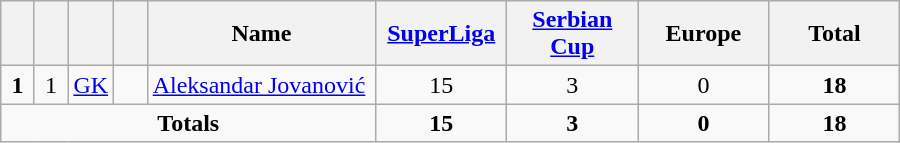<table class="wikitable" style="text-align:center">
<tr>
<th width=15></th>
<th width=15></th>
<th width=15></th>
<th width=15></th>
<th width=145>Name</th>
<th width=80><strong><a href='#'>SuperLiga</a></strong></th>
<th width=80><strong><a href='#'>Serbian Cup</a></strong></th>
<th width=80><strong>Europe</strong></th>
<th width=80>Total</th>
</tr>
<tr>
<td><strong>1</strong></td>
<td>1</td>
<td><a href='#'>GK</a></td>
<td></td>
<td align=left><a href='#'>Aleksandar Jovanović</a></td>
<td>15</td>
<td>3</td>
<td>0</td>
<td><strong>18</strong></td>
</tr>
<tr>
<td colspan=5><strong>Totals</strong></td>
<td><strong>15</strong></td>
<td><strong>3</strong></td>
<td><strong>0</strong></td>
<td><strong>18</strong></td>
</tr>
</table>
